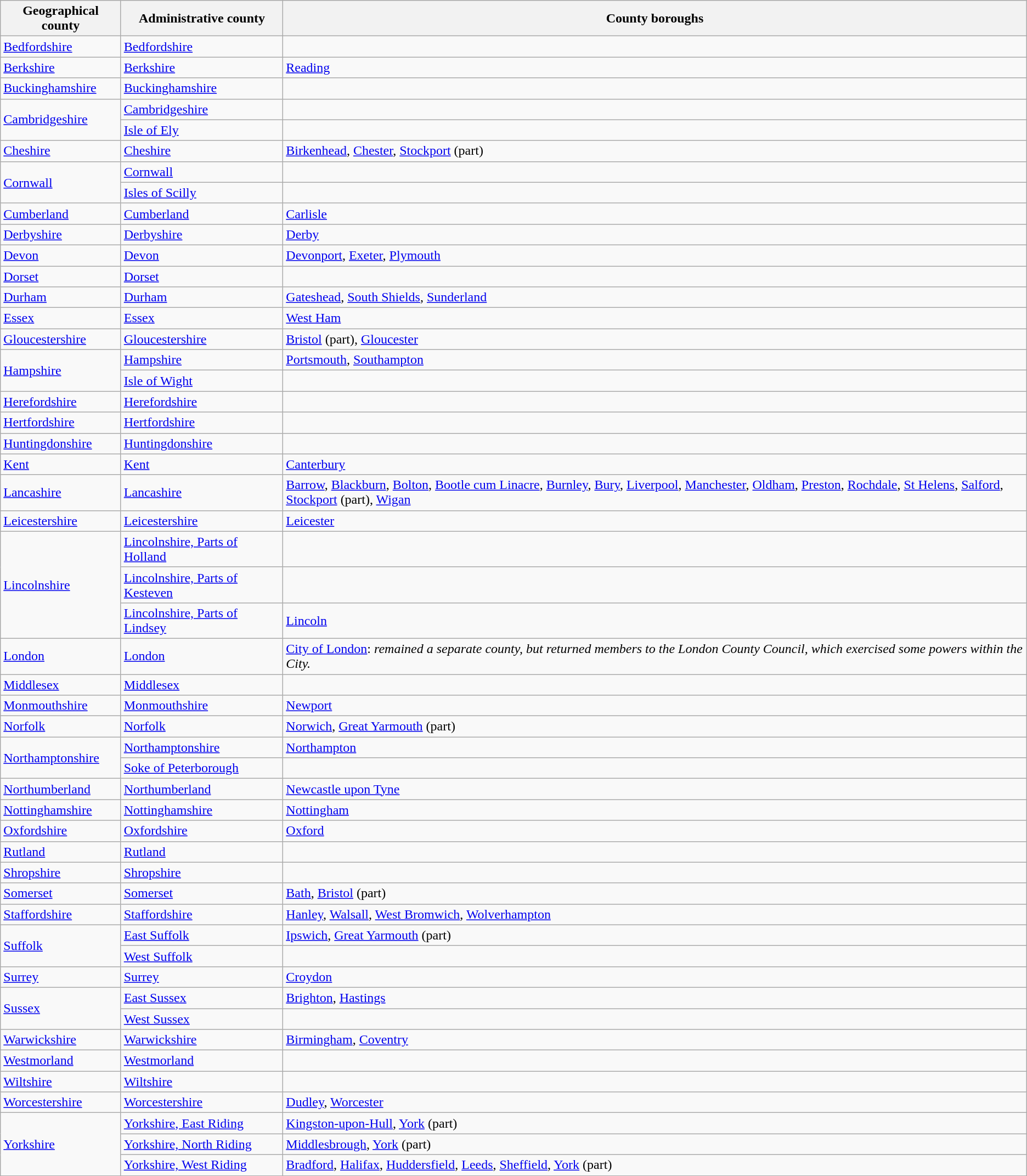<table class="wikitable">
<tr>
<th>Geographical county</th>
<th>Administrative county</th>
<th>County boroughs</th>
</tr>
<tr>
<td><a href='#'>Bedfordshire</a></td>
<td><a href='#'>Bedfordshire</a></td>
<td></td>
</tr>
<tr>
<td><a href='#'>Berkshire</a></td>
<td><a href='#'>Berkshire</a></td>
<td><a href='#'>Reading</a></td>
</tr>
<tr>
<td><a href='#'>Buckinghamshire</a></td>
<td><a href='#'>Buckinghamshire</a></td>
<td></td>
</tr>
<tr>
<td rowspan=2><a href='#'>Cambridgeshire</a></td>
<td><a href='#'>Cambridgeshire</a></td>
<td></td>
</tr>
<tr>
<td><a href='#'>Isle of Ely</a></td>
<td></td>
</tr>
<tr>
<td><a href='#'>Cheshire</a></td>
<td><a href='#'>Cheshire</a></td>
<td><a href='#'>Birkenhead</a>, <a href='#'>Chester</a>, <a href='#'>Stockport</a> (part)</td>
</tr>
<tr>
<td rowspan=2><a href='#'>Cornwall</a></td>
<td><a href='#'>Cornwall</a></td>
<td></td>
</tr>
<tr>
<td><a href='#'>Isles of Scilly</a></td>
<td></td>
</tr>
<tr>
<td><a href='#'>Cumberland</a></td>
<td><a href='#'>Cumberland</a></td>
<td><a href='#'>Carlisle</a></td>
</tr>
<tr>
<td><a href='#'>Derbyshire</a></td>
<td><a href='#'>Derbyshire</a></td>
<td><a href='#'>Derby</a></td>
</tr>
<tr>
<td><a href='#'>Devon</a></td>
<td><a href='#'>Devon</a></td>
<td><a href='#'>Devonport</a>, <a href='#'>Exeter</a>, <a href='#'>Plymouth</a></td>
</tr>
<tr>
<td><a href='#'>Dorset</a></td>
<td><a href='#'>Dorset</a></td>
<td></td>
</tr>
<tr>
<td><a href='#'>Durham</a></td>
<td><a href='#'>Durham</a></td>
<td><a href='#'>Gateshead</a>, <a href='#'>South Shields</a>, <a href='#'>Sunderland</a></td>
</tr>
<tr>
<td><a href='#'>Essex</a></td>
<td><a href='#'>Essex</a></td>
<td><a href='#'>West Ham</a></td>
</tr>
<tr>
<td><a href='#'>Gloucestershire</a></td>
<td><a href='#'>Gloucestershire</a></td>
<td><a href='#'>Bristol</a> (part), <a href='#'>Gloucester</a></td>
</tr>
<tr>
<td rowspan=2><a href='#'>Hampshire</a></td>
<td><a href='#'>Hampshire</a></td>
<td><a href='#'>Portsmouth</a>, <a href='#'>Southampton</a></td>
</tr>
<tr>
<td><a href='#'>Isle of Wight</a></td>
<td></td>
</tr>
<tr>
<td><a href='#'>Herefordshire</a></td>
<td><a href='#'>Herefordshire</a></td>
<td></td>
</tr>
<tr>
<td><a href='#'>Hertfordshire</a></td>
<td><a href='#'>Hertfordshire</a></td>
<td></td>
</tr>
<tr>
<td><a href='#'>Huntingdonshire</a></td>
<td><a href='#'>Huntingdonshire</a></td>
<td></td>
</tr>
<tr>
<td><a href='#'>Kent</a></td>
<td><a href='#'>Kent</a></td>
<td><a href='#'>Canterbury</a></td>
</tr>
<tr>
<td><a href='#'>Lancashire</a></td>
<td><a href='#'>Lancashire</a></td>
<td><a href='#'>Barrow</a>, <a href='#'>Blackburn</a>, <a href='#'>Bolton</a>, <a href='#'>Bootle cum Linacre</a>, <a href='#'>Burnley</a>, <a href='#'>Bury</a>, <a href='#'>Liverpool</a>, <a href='#'>Manchester</a>, <a href='#'>Oldham</a>, <a href='#'>Preston</a>, <a href='#'>Rochdale</a>, <a href='#'>St Helens</a>, <a href='#'>Salford</a>, <a href='#'>Stockport</a> (part), <a href='#'>Wigan</a></td>
</tr>
<tr>
<td><a href='#'>Leicestershire</a></td>
<td><a href='#'>Leicestershire</a></td>
<td><a href='#'>Leicester</a></td>
</tr>
<tr>
<td rowspan=3><a href='#'>Lincolnshire</a></td>
<td><a href='#'>Lincolnshire, Parts of Holland</a></td>
<td></td>
</tr>
<tr>
<td><a href='#'>Lincolnshire, Parts of Kesteven</a></td>
<td></td>
</tr>
<tr>
<td><a href='#'>Lincolnshire, Parts of Lindsey</a></td>
<td><a href='#'>Lincoln</a></td>
</tr>
<tr>
<td><a href='#'>London</a></td>
<td><a href='#'>London</a></td>
<td><a href='#'>City of London</a>: <em>remained a separate county, but returned members to the London County Council, which exercised some powers within the City.</em></td>
</tr>
<tr>
<td><a href='#'>Middlesex</a></td>
<td><a href='#'>Middlesex</a></td>
<td></td>
</tr>
<tr>
<td><a href='#'>Monmouthshire</a></td>
<td><a href='#'>Monmouthshire</a></td>
<td><a href='#'>Newport</a></td>
</tr>
<tr>
<td><a href='#'>Norfolk</a></td>
<td><a href='#'>Norfolk</a></td>
<td><a href='#'>Norwich</a>, <a href='#'>Great Yarmouth</a> (part)</td>
</tr>
<tr>
<td rowspan=2><a href='#'>Northamptonshire</a></td>
<td><a href='#'>Northamptonshire</a></td>
<td><a href='#'>Northampton</a></td>
</tr>
<tr>
<td><a href='#'>Soke of Peterborough</a></td>
<td></td>
</tr>
<tr>
<td><a href='#'>Northumberland</a></td>
<td><a href='#'>Northumberland</a></td>
<td><a href='#'>Newcastle upon Tyne</a></td>
</tr>
<tr>
<td><a href='#'>Nottinghamshire</a></td>
<td><a href='#'>Nottinghamshire</a></td>
<td><a href='#'>Nottingham</a></td>
</tr>
<tr>
<td><a href='#'>Oxfordshire</a></td>
<td><a href='#'>Oxfordshire</a></td>
<td><a href='#'>Oxford</a></td>
</tr>
<tr>
<td><a href='#'>Rutland</a></td>
<td><a href='#'>Rutland</a></td>
<td></td>
</tr>
<tr>
<td><a href='#'>Shropshire</a></td>
<td><a href='#'>Shropshire</a></td>
<td></td>
</tr>
<tr>
<td><a href='#'>Somerset</a></td>
<td><a href='#'>Somerset</a></td>
<td><a href='#'>Bath</a>, <a href='#'>Bristol</a> (part)</td>
</tr>
<tr>
<td><a href='#'>Staffordshire</a></td>
<td><a href='#'>Staffordshire</a></td>
<td><a href='#'>Hanley</a>, <a href='#'>Walsall</a>, <a href='#'>West Bromwich</a>, <a href='#'>Wolverhampton</a></td>
</tr>
<tr>
<td rowspan=2><a href='#'>Suffolk</a></td>
<td><a href='#'>East Suffolk</a></td>
<td><a href='#'>Ipswich</a>, <a href='#'>Great Yarmouth</a> (part)</td>
</tr>
<tr>
<td><a href='#'>West Suffolk</a></td>
<td></td>
</tr>
<tr>
<td><a href='#'>Surrey</a></td>
<td><a href='#'>Surrey</a></td>
<td><a href='#'>Croydon</a></td>
</tr>
<tr>
<td rowspan=2><a href='#'>Sussex</a></td>
<td><a href='#'>East Sussex</a></td>
<td><a href='#'>Brighton</a>, <a href='#'>Hastings</a></td>
</tr>
<tr>
<td><a href='#'>West Sussex</a></td>
<td></td>
</tr>
<tr>
<td><a href='#'>Warwickshire</a></td>
<td><a href='#'>Warwickshire</a></td>
<td><a href='#'>Birmingham</a>, <a href='#'>Coventry</a></td>
</tr>
<tr>
<td><a href='#'>Westmorland</a></td>
<td><a href='#'>Westmorland</a></td>
<td></td>
</tr>
<tr>
<td><a href='#'>Wiltshire</a></td>
<td><a href='#'>Wiltshire</a></td>
<td></td>
</tr>
<tr>
<td><a href='#'>Worcestershire</a></td>
<td><a href='#'>Worcestershire</a></td>
<td><a href='#'>Dudley</a>, <a href='#'>Worcester</a></td>
</tr>
<tr>
<td rowspan=3><a href='#'>Yorkshire</a></td>
<td><a href='#'>Yorkshire, East Riding</a></td>
<td><a href='#'>Kingston-upon-Hull</a>, <a href='#'>York</a> (part)</td>
</tr>
<tr>
<td><a href='#'>Yorkshire, North Riding</a></td>
<td><a href='#'>Middlesbrough</a>, <a href='#'>York</a> (part)</td>
</tr>
<tr>
<td><a href='#'>Yorkshire, West Riding</a></td>
<td><a href='#'>Bradford</a>, <a href='#'>Halifax</a>, <a href='#'>Huddersfield</a>, <a href='#'>Leeds</a>, <a href='#'>Sheffield</a>, <a href='#'>York</a> (part)</td>
</tr>
</table>
